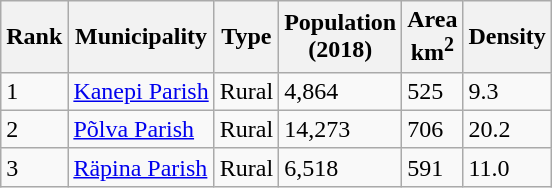<table class="wikitable sortable">
<tr>
<th>Rank</th>
<th>Municipality</th>
<th>Type</th>
<th>Population<br>(2018)</th>
<th>Area<br>km<sup>2</sup></th>
<th>Density</th>
</tr>
<tr>
<td>1</td>
<td><a href='#'>Kanepi Parish</a></td>
<td>Rural</td>
<td>4,864</td>
<td>525</td>
<td>9.3</td>
</tr>
<tr>
<td>2</td>
<td><a href='#'>Põlva Parish</a></td>
<td>Rural</td>
<td>14,273</td>
<td>706</td>
<td>20.2</td>
</tr>
<tr>
<td>3</td>
<td><a href='#'>Räpina Parish</a></td>
<td>Rural</td>
<td>6,518</td>
<td>591</td>
<td>11.0</td>
</tr>
</table>
